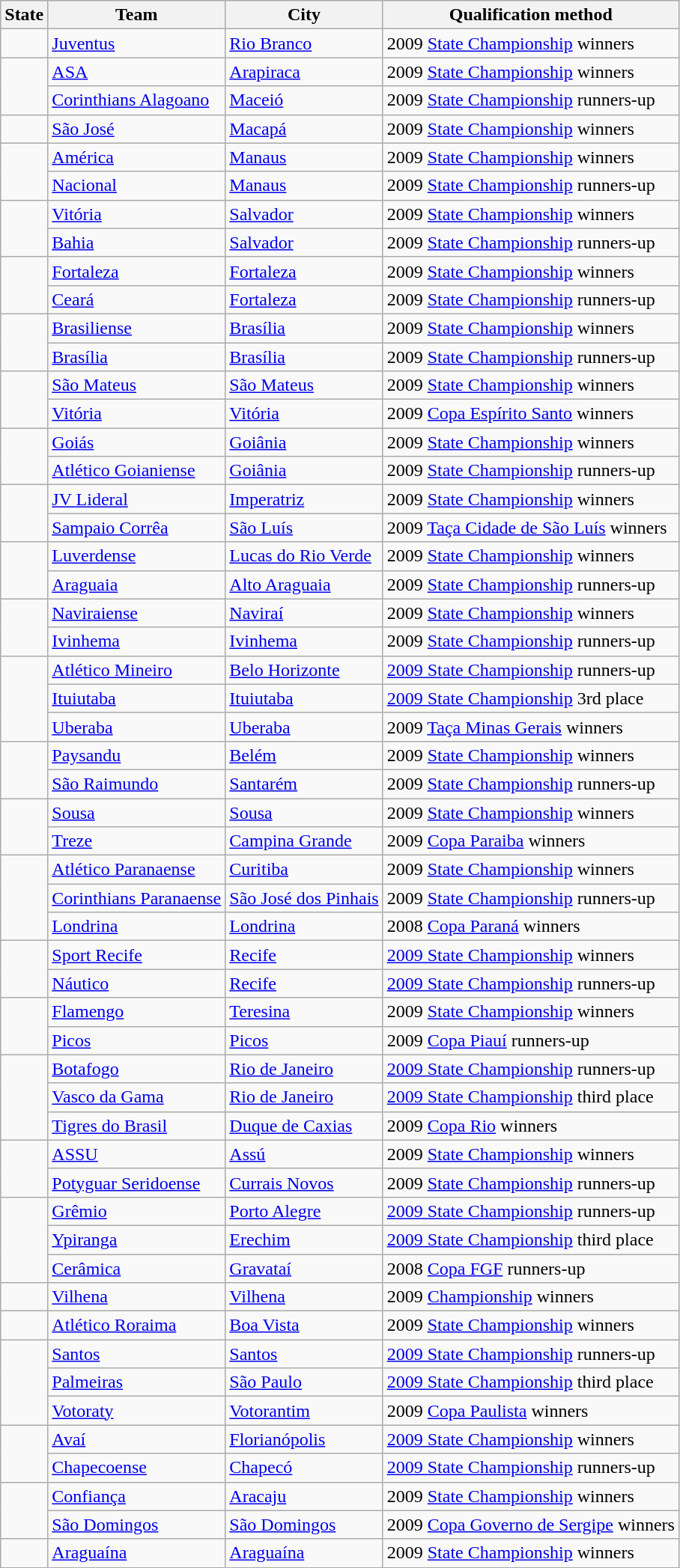<table class="wikitable">
<tr>
<th>State</th>
<th>Team</th>
<th>City</th>
<th>Qualification method</th>
</tr>
<tr>
<td></td>
<td><a href='#'>Juventus</a></td>
<td><a href='#'>Rio Branco</a></td>
<td>2009 <a href='#'>State Championship</a> winners</td>
</tr>
<tr>
<td rowspan="2"></td>
<td><a href='#'>ASA</a></td>
<td><a href='#'>Arapiraca</a></td>
<td>2009 <a href='#'>State Championship</a> winners</td>
</tr>
<tr>
<td><a href='#'>Corinthians Alagoano</a></td>
<td><a href='#'>Maceió</a></td>
<td>2009 <a href='#'>State Championship</a> runners-up</td>
</tr>
<tr>
<td></td>
<td><a href='#'>São José</a></td>
<td><a href='#'>Macapá</a></td>
<td>2009 <a href='#'>State Championship</a> winners</td>
</tr>
<tr>
<td rowspan="2"></td>
<td><a href='#'>América</a></td>
<td><a href='#'>Manaus</a></td>
<td>2009 <a href='#'>State Championship</a> winners</td>
</tr>
<tr>
<td><a href='#'>Nacional</a></td>
<td><a href='#'>Manaus</a></td>
<td>2009 <a href='#'>State Championship</a> runners-up</td>
</tr>
<tr>
<td rowspan="2"></td>
<td><a href='#'>Vitória</a></td>
<td><a href='#'>Salvador</a></td>
<td>2009 <a href='#'>State Championship</a> winners</td>
</tr>
<tr>
<td><a href='#'>Bahia</a></td>
<td><a href='#'>Salvador</a></td>
<td>2009 <a href='#'>State Championship</a> runners-up</td>
</tr>
<tr>
<td rowspan="2"></td>
<td><a href='#'>Fortaleza</a></td>
<td><a href='#'>Fortaleza</a></td>
<td>2009 <a href='#'>State Championship</a> winners</td>
</tr>
<tr>
<td><a href='#'>Ceará</a></td>
<td><a href='#'>Fortaleza</a></td>
<td>2009 <a href='#'>State Championship</a> runners-up</td>
</tr>
<tr>
<td rowspan="2"></td>
<td><a href='#'>Brasiliense</a></td>
<td><a href='#'>Brasília</a></td>
<td>2009 <a href='#'>State Championship</a> winners</td>
</tr>
<tr>
<td><a href='#'>Brasília</a></td>
<td><a href='#'>Brasília</a></td>
<td>2009 <a href='#'>State Championship</a> runners-up</td>
</tr>
<tr>
<td rowspan="2"></td>
<td><a href='#'>São Mateus</a></td>
<td><a href='#'>São Mateus</a></td>
<td>2009 <a href='#'>State Championship</a> winners</td>
</tr>
<tr>
<td><a href='#'>Vitória</a></td>
<td><a href='#'>Vitória</a></td>
<td>2009 <a href='#'>Copa Espírito Santo</a> winners</td>
</tr>
<tr>
<td rowspan="2"></td>
<td><a href='#'>Goiás</a></td>
<td><a href='#'>Goiânia</a></td>
<td>2009 <a href='#'>State Championship</a> winners</td>
</tr>
<tr>
<td><a href='#'>Atlético Goianiense</a></td>
<td><a href='#'>Goiânia</a></td>
<td>2009 <a href='#'>State Championship</a> runners-up</td>
</tr>
<tr>
<td rowspan="2"></td>
<td><a href='#'>JV Lideral</a></td>
<td><a href='#'>Imperatriz</a></td>
<td>2009 <a href='#'>State Championship</a> winners</td>
</tr>
<tr>
<td><a href='#'>Sampaio Corrêa</a></td>
<td><a href='#'>São Luís</a></td>
<td>2009 <a href='#'>Taça Cidade de São Luís</a> winners</td>
</tr>
<tr>
<td rowspan="2"></td>
<td><a href='#'>Luverdense</a></td>
<td><a href='#'>Lucas do Rio Verde</a></td>
<td>2009 <a href='#'>State Championship</a> winners</td>
</tr>
<tr>
<td><a href='#'>Araguaia</a></td>
<td><a href='#'>Alto Araguaia</a></td>
<td>2009 <a href='#'>State Championship</a> runners-up</td>
</tr>
<tr>
<td rowspan="2"></td>
<td><a href='#'>Naviraiense</a></td>
<td><a href='#'>Naviraí</a></td>
<td>2009 <a href='#'>State Championship</a> winners</td>
</tr>
<tr>
<td><a href='#'>Ivinhema</a></td>
<td><a href='#'>Ivinhema</a></td>
<td>2009 <a href='#'>State Championship</a> runners-up</td>
</tr>
<tr>
<td rowspan="3"></td>
<td><a href='#'>Atlético Mineiro</a></td>
<td><a href='#'>Belo Horizonte</a></td>
<td><a href='#'>2009 State Championship</a> runners-up</td>
</tr>
<tr>
<td><a href='#'>Ituiutaba</a></td>
<td><a href='#'>Ituiutaba</a></td>
<td><a href='#'>2009 State Championship</a> 3rd place</td>
</tr>
<tr>
<td><a href='#'>Uberaba</a></td>
<td><a href='#'>Uberaba</a></td>
<td>2009 <a href='#'>Taça Minas Gerais</a> winners</td>
</tr>
<tr>
<td rowspan="2"></td>
<td><a href='#'>Paysandu</a></td>
<td><a href='#'>Belém</a></td>
<td>2009 <a href='#'>State Championship</a> winners</td>
</tr>
<tr>
<td><a href='#'>São Raimundo</a></td>
<td><a href='#'>Santarém</a></td>
<td>2009 <a href='#'>State Championship</a> runners-up</td>
</tr>
<tr>
<td rowspan="2"></td>
<td><a href='#'>Sousa</a></td>
<td><a href='#'>Sousa</a></td>
<td>2009 <a href='#'>State Championship</a> winners</td>
</tr>
<tr>
<td><a href='#'>Treze</a></td>
<td><a href='#'>Campina Grande</a></td>
<td>2009 <a href='#'>Copa Paraiba</a> winners</td>
</tr>
<tr>
<td rowspan="3"></td>
<td><a href='#'>Atlético Paranaense</a></td>
<td><a href='#'>Curitiba</a></td>
<td>2009 <a href='#'>State Championship</a> winners</td>
</tr>
<tr>
<td><a href='#'>Corinthians Paranaense</a></td>
<td><a href='#'>São José dos Pinhais</a></td>
<td>2009 <a href='#'>State Championship</a> runners-up</td>
</tr>
<tr>
<td><a href='#'>Londrina</a></td>
<td><a href='#'>Londrina</a></td>
<td>2008 <a href='#'>Copa Paraná</a> winners</td>
</tr>
<tr>
<td rowspan="2"></td>
<td><a href='#'>Sport Recife</a></td>
<td><a href='#'>Recife</a></td>
<td><a href='#'>2009 State Championship</a> winners</td>
</tr>
<tr>
<td><a href='#'>Náutico</a></td>
<td><a href='#'>Recife</a></td>
<td><a href='#'>2009 State Championship</a> runners-up</td>
</tr>
<tr>
<td rowspan="2"></td>
<td><a href='#'>Flamengo</a></td>
<td><a href='#'>Teresina</a></td>
<td>2009 <a href='#'>State Championship</a> winners</td>
</tr>
<tr>
<td><a href='#'>Picos</a></td>
<td><a href='#'>Picos</a></td>
<td>2009 <a href='#'>Copa Piauí</a> runners-up</td>
</tr>
<tr>
<td rowspan="3"></td>
<td><a href='#'>Botafogo</a></td>
<td><a href='#'>Rio de Janeiro</a></td>
<td><a href='#'>2009 State Championship</a> runners-up</td>
</tr>
<tr>
<td><a href='#'>Vasco da Gama</a></td>
<td><a href='#'>Rio de Janeiro</a></td>
<td><a href='#'>2009 State Championship</a> third place</td>
</tr>
<tr>
<td><a href='#'>Tigres do Brasil</a></td>
<td><a href='#'>Duque de Caxias</a></td>
<td>2009 <a href='#'>Copa Rio</a> winners</td>
</tr>
<tr>
<td rowspan="2"></td>
<td><a href='#'>ASSU</a></td>
<td><a href='#'>Assú</a></td>
<td>2009 <a href='#'>State Championship</a> winners</td>
</tr>
<tr>
<td><a href='#'>Potyguar Seridoense</a></td>
<td><a href='#'>Currais Novos</a></td>
<td>2009 <a href='#'>State Championship</a> runners-up</td>
</tr>
<tr>
<td rowspan="3"></td>
<td><a href='#'>Grêmio</a></td>
<td><a href='#'>Porto Alegre</a></td>
<td><a href='#'>2009 State Championship</a> runners-up</td>
</tr>
<tr>
<td><a href='#'>Ypiranga</a></td>
<td><a href='#'>Erechim</a></td>
<td><a href='#'>2009 State Championship</a> third place</td>
</tr>
<tr>
<td><a href='#'>Cerâmica</a></td>
<td><a href='#'>Gravataí</a></td>
<td>2008 <a href='#'>Copa FGF</a> runners-up</td>
</tr>
<tr>
<td></td>
<td><a href='#'>Vilhena</a></td>
<td><a href='#'>Vilhena</a></td>
<td>2009 <a href='#'>Championship</a> winners</td>
</tr>
<tr>
<td></td>
<td><a href='#'>Atlético Roraima</a></td>
<td><a href='#'>Boa Vista</a></td>
<td>2009 <a href='#'>State Championship</a> winners</td>
</tr>
<tr>
<td rowspan="3"></td>
<td><a href='#'>Santos</a></td>
<td><a href='#'>Santos</a></td>
<td><a href='#'>2009 State Championship</a> runners-up</td>
</tr>
<tr>
<td><a href='#'>Palmeiras</a></td>
<td><a href='#'>São Paulo</a></td>
<td><a href='#'>2009 State Championship</a> third place</td>
</tr>
<tr>
<td><a href='#'>Votoraty</a></td>
<td><a href='#'>Votorantim</a></td>
<td>2009 <a href='#'>Copa Paulista</a> winners</td>
</tr>
<tr>
<td rowspan="2"></td>
<td><a href='#'>Avaí</a></td>
<td><a href='#'>Florianópolis</a></td>
<td><a href='#'>2009 State Championship</a> winners</td>
</tr>
<tr>
<td><a href='#'>Chapecoense</a></td>
<td><a href='#'>Chapecó</a></td>
<td><a href='#'>2009 State Championship</a> runners-up</td>
</tr>
<tr>
<td rowspan="2"></td>
<td><a href='#'>Confiança</a></td>
<td><a href='#'>Aracaju</a></td>
<td>2009 <a href='#'>State Championship</a> winners</td>
</tr>
<tr>
<td><a href='#'>São Domingos</a></td>
<td><a href='#'>São Domingos</a></td>
<td>2009 <a href='#'>Copa Governo de Sergipe</a> winners</td>
</tr>
<tr>
<td></td>
<td><a href='#'>Araguaína</a></td>
<td><a href='#'>Araguaína</a></td>
<td>2009 <a href='#'>State Championship</a> winners</td>
</tr>
</table>
